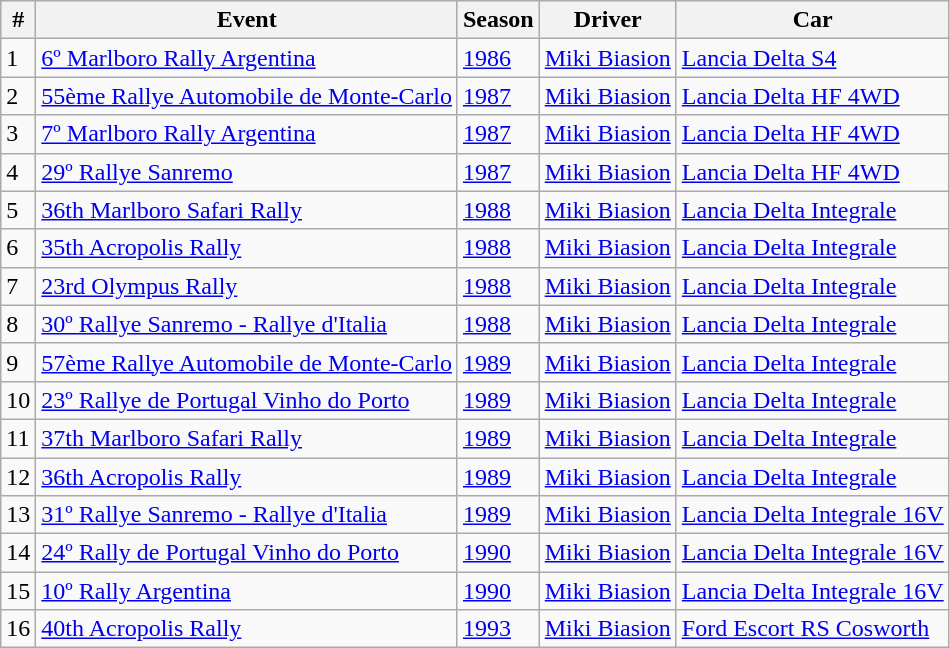<table class="wikitable">
<tr>
<th> # </th>
<th>Event</th>
<th>Season</th>
<th>Driver</th>
<th>Car</th>
</tr>
<tr>
<td>1</td>
<td> <a href='#'>6º Marlboro Rally Argentina</a></td>
<td><a href='#'>1986</a></td>
<td><a href='#'>Miki Biasion</a></td>
<td><a href='#'>Lancia Delta S4</a></td>
</tr>
<tr>
<td>2</td>
<td> <a href='#'>55ème Rallye Automobile de Monte-Carlo</a></td>
<td><a href='#'>1987</a></td>
<td><a href='#'>Miki Biasion</a></td>
<td><a href='#'>Lancia Delta HF 4WD</a></td>
</tr>
<tr>
<td>3</td>
<td> <a href='#'>7º Marlboro Rally Argentina</a></td>
<td><a href='#'>1987</a></td>
<td><a href='#'>Miki Biasion</a></td>
<td><a href='#'>Lancia Delta HF 4WD</a></td>
</tr>
<tr>
<td>4</td>
<td> <a href='#'>29º Rallye Sanremo</a></td>
<td><a href='#'>1987</a></td>
<td><a href='#'>Miki Biasion</a></td>
<td><a href='#'>Lancia Delta HF 4WD</a></td>
</tr>
<tr>
<td>5</td>
<td> <a href='#'>36th Marlboro Safari Rally</a></td>
<td><a href='#'>1988</a></td>
<td><a href='#'>Miki Biasion</a></td>
<td><a href='#'>Lancia Delta Integrale</a></td>
</tr>
<tr>
<td>6</td>
<td> <a href='#'>35th Acropolis Rally</a></td>
<td><a href='#'>1988</a></td>
<td><a href='#'>Miki Biasion</a></td>
<td><a href='#'>Lancia Delta Integrale</a></td>
</tr>
<tr>
<td>7</td>
<td> <a href='#'>23rd Olympus Rally</a></td>
<td><a href='#'>1988</a></td>
<td><a href='#'>Miki Biasion</a></td>
<td><a href='#'>Lancia Delta Integrale</a></td>
</tr>
<tr>
<td>8</td>
<td> <a href='#'>30º Rallye Sanremo - Rallye d'Italia</a></td>
<td><a href='#'>1988</a></td>
<td><a href='#'>Miki Biasion</a></td>
<td><a href='#'>Lancia Delta Integrale</a></td>
</tr>
<tr>
<td>9</td>
<td> <a href='#'>57ème Rallye Automobile de Monte-Carlo</a></td>
<td><a href='#'>1989</a></td>
<td><a href='#'>Miki Biasion</a></td>
<td><a href='#'>Lancia Delta Integrale</a></td>
</tr>
<tr>
<td>10</td>
<td> <a href='#'>23º Rallye de Portugal Vinho do Porto</a></td>
<td><a href='#'>1989</a></td>
<td><a href='#'>Miki Biasion</a></td>
<td><a href='#'>Lancia Delta Integrale</a></td>
</tr>
<tr>
<td>11</td>
<td> <a href='#'>37th Marlboro Safari Rally</a></td>
<td><a href='#'>1989</a></td>
<td><a href='#'>Miki Biasion</a></td>
<td><a href='#'>Lancia Delta Integrale</a></td>
</tr>
<tr>
<td>12</td>
<td> <a href='#'>36th Acropolis Rally</a></td>
<td><a href='#'>1989</a></td>
<td><a href='#'>Miki Biasion</a></td>
<td><a href='#'>Lancia Delta Integrale</a></td>
</tr>
<tr>
<td>13</td>
<td> <a href='#'>31º Rallye Sanremo - Rallye d'Italia</a></td>
<td><a href='#'>1989</a></td>
<td><a href='#'>Miki Biasion</a></td>
<td><a href='#'>Lancia Delta Integrale 16V</a></td>
</tr>
<tr>
<td>14</td>
<td> <a href='#'>24º Rally de Portugal Vinho do Porto</a></td>
<td><a href='#'>1990</a></td>
<td><a href='#'>Miki Biasion</a></td>
<td><a href='#'>Lancia Delta Integrale 16V</a></td>
</tr>
<tr>
<td>15</td>
<td> <a href='#'>10º Rally Argentina</a></td>
<td><a href='#'>1990</a></td>
<td><a href='#'>Miki Biasion</a></td>
<td><a href='#'>Lancia Delta Integrale 16V</a></td>
</tr>
<tr>
<td>16</td>
<td> <a href='#'>40th Acropolis Rally</a></td>
<td><a href='#'>1993</a></td>
<td><a href='#'>Miki Biasion</a></td>
<td><a href='#'>Ford Escort RS Cosworth</a></td>
</tr>
</table>
